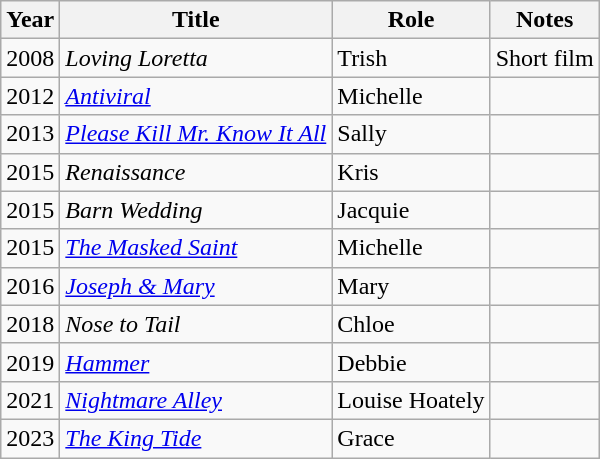<table class="wikitable sortable">
<tr>
<th>Year</th>
<th>Title</th>
<th>Role</th>
<th class="unsortable">Notes</th>
</tr>
<tr>
<td>2008</td>
<td><em>Loving Loretta</em></td>
<td>Trish</td>
<td>Short film</td>
</tr>
<tr>
<td>2012</td>
<td><em><a href='#'>Antiviral</a></em></td>
<td>Michelle</td>
<td></td>
</tr>
<tr>
<td>2013</td>
<td><em><a href='#'>Please Kill Mr. Know It All</a></em></td>
<td>Sally</td>
<td></td>
</tr>
<tr>
<td>2015</td>
<td><em>Renaissance</em></td>
<td>Kris</td>
<td></td>
</tr>
<tr>
<td>2015</td>
<td><em>Barn Wedding</em></td>
<td>Jacquie</td>
<td></td>
</tr>
<tr>
<td>2015</td>
<td data-sort-value="Masked Saint, The"><em><a href='#'>The Masked Saint</a></em></td>
<td>Michelle</td>
<td></td>
</tr>
<tr>
<td>2016</td>
<td><em><a href='#'>Joseph & Mary</a></em></td>
<td>Mary</td>
<td></td>
</tr>
<tr>
<td>2018</td>
<td><em>Nose to Tail</em></td>
<td>Chloe</td>
<td></td>
</tr>
<tr>
<td>2019</td>
<td><em><a href='#'>Hammer</a></em></td>
<td>Debbie</td>
<td></td>
</tr>
<tr>
<td>2021</td>
<td><em><a href='#'>Nightmare Alley</a></em></td>
<td>Louise Hoately</td>
<td></td>
</tr>
<tr>
<td>2023</td>
<td data-sort-value="King Tide, The"><em><a href='#'>The King Tide</a></em></td>
<td>Grace</td>
<td></td>
</tr>
</table>
